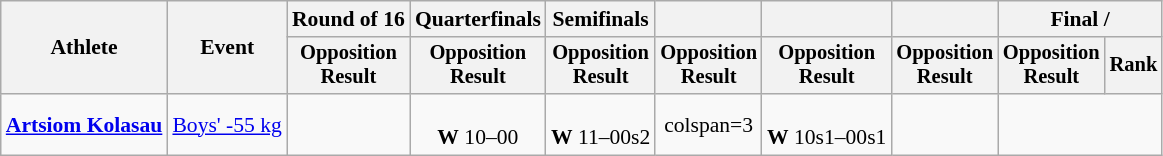<table class="wikitable" style="font-size:90%">
<tr>
<th rowspan=2>Athlete</th>
<th rowspan=2>Event</th>
<th>Round of 16</th>
<th>Quarterfinals</th>
<th>Semifinals</th>
<th></th>
<th></th>
<th></th>
<th colspan=2>Final / </th>
</tr>
<tr style="font-size:95%">
<th>Opposition<br>Result</th>
<th>Opposition<br>Result</th>
<th>Opposition<br>Result</th>
<th>Opposition<br>Result</th>
<th>Opposition<br>Result</th>
<th>Opposition<br>Result</th>
<th>Opposition<br>Result</th>
<th>Rank</th>
</tr>
<tr align=center>
<td align=left><strong><a href='#'>Artsiom Kolasau</a></strong></td>
<td align=left><a href='#'>Boys' -55 kg</a></td>
<td></td>
<td><br><strong>W</strong>  10–00</td>
<td><br><strong>W</strong>  11–00s2</td>
<td>colspan=3 </td>
<td><br><strong>W</strong>  10s1–00s1</td>
<td></td>
</tr>
</table>
